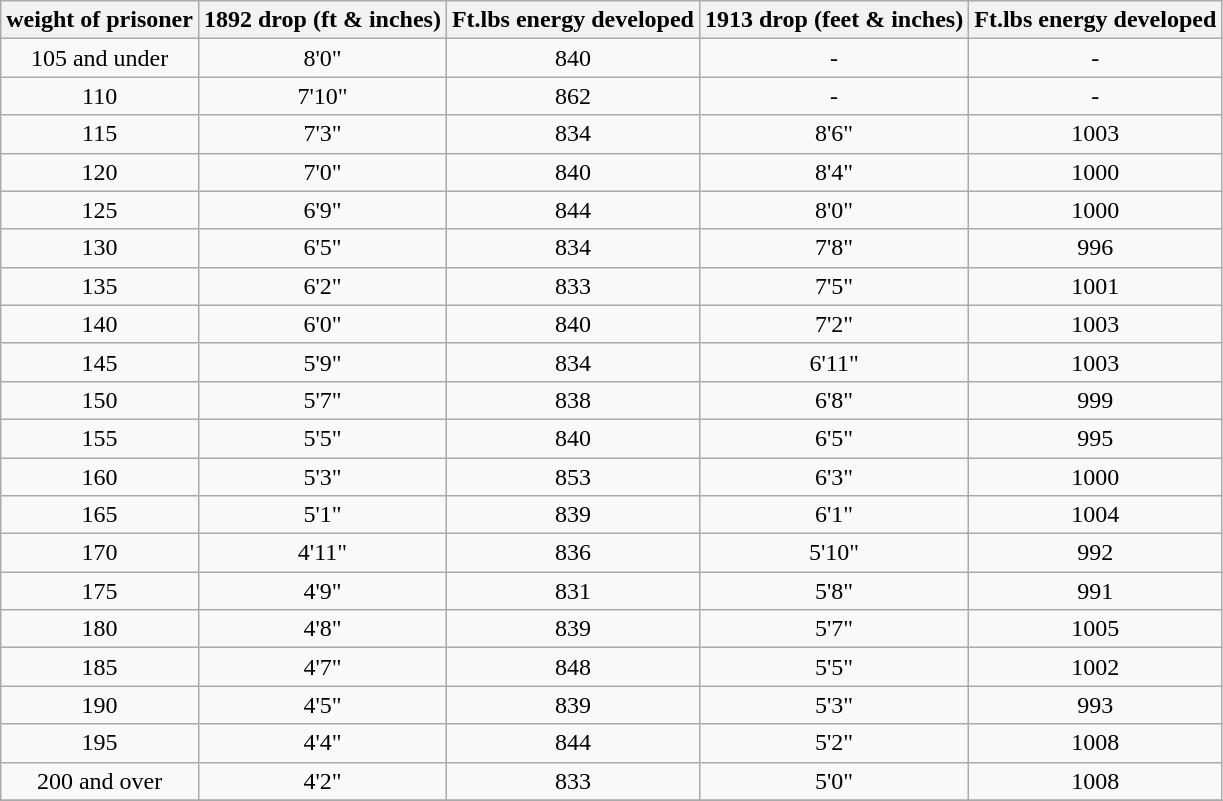<table class="wikitable" style="text-align:center">
<tr>
<th colspan=1>weight of prisoner</th>
<th colspan=1>1892 drop (ft & inches)</th>
<th colspan=1>Ft.lbs energy developed</th>
<th colspan=1>1913 drop (feet & inches)</th>
<th colspan=1>Ft.lbs energy developed</th>
</tr>
<tr>
<td>105 and under</td>
<td>8'0"</td>
<td>840</td>
<td>-</td>
<td>-</td>
</tr>
<tr>
<td>110</td>
<td>7'10"</td>
<td>862</td>
<td>-</td>
<td>-</td>
</tr>
<tr>
<td>115</td>
<td>7'3"</td>
<td>834</td>
<td>8'6"</td>
<td>1003</td>
</tr>
<tr>
<td>120</td>
<td>7'0"</td>
<td>840</td>
<td>8'4"</td>
<td>1000</td>
</tr>
<tr>
<td>125</td>
<td>6'9"</td>
<td>844</td>
<td>8'0"</td>
<td>1000</td>
</tr>
<tr>
<td>130</td>
<td>6'5"</td>
<td>834</td>
<td>7'8"</td>
<td>996</td>
</tr>
<tr>
<td>135</td>
<td>6'2"</td>
<td>833</td>
<td>7'5"</td>
<td>1001</td>
</tr>
<tr>
<td>140</td>
<td>6'0"</td>
<td>840</td>
<td>7'2"</td>
<td>1003</td>
</tr>
<tr>
<td>145</td>
<td>5'9"</td>
<td>834</td>
<td>6'11"</td>
<td>1003</td>
</tr>
<tr>
<td>150</td>
<td>5'7"</td>
<td>838</td>
<td>6'8"</td>
<td>999</td>
</tr>
<tr>
<td>155</td>
<td>5'5"</td>
<td>840</td>
<td>6'5"</td>
<td>995</td>
</tr>
<tr>
<td>160</td>
<td>5'3"</td>
<td>853</td>
<td>6'3"</td>
<td>1000</td>
</tr>
<tr>
<td>165</td>
<td>5'1"</td>
<td>839</td>
<td>6'1"</td>
<td>1004</td>
</tr>
<tr>
<td>170</td>
<td>4'11"</td>
<td>836</td>
<td>5'10"</td>
<td>992</td>
</tr>
<tr>
<td>175</td>
<td>4'9"</td>
<td>831</td>
<td>5'8"</td>
<td>991</td>
</tr>
<tr>
<td>180</td>
<td>4'8"</td>
<td>839</td>
<td>5'7"</td>
<td>1005</td>
</tr>
<tr>
<td>185</td>
<td>4'7"</td>
<td>848</td>
<td>5'5"</td>
<td>1002</td>
</tr>
<tr>
<td>190</td>
<td>4'5"</td>
<td>839</td>
<td>5'3"</td>
<td>993</td>
</tr>
<tr>
<td>195</td>
<td>4'4"</td>
<td>844</td>
<td>5'2"</td>
<td>1008</td>
</tr>
<tr>
<td>200 and over</td>
<td>4'2"</td>
<td>833</td>
<td>5'0"</td>
<td>1008</td>
</tr>
<tr>
</tr>
</table>
